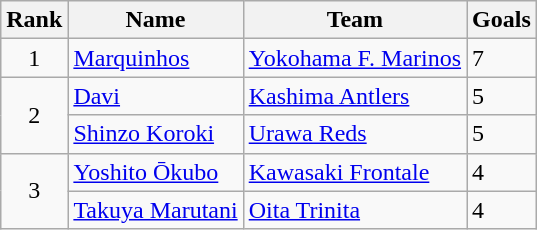<table class="wikitable" style="text-align:center">
<tr>
<th>Rank</th>
<th>Name</th>
<th>Team</th>
<th>Goals</th>
</tr>
<tr>
<td>1</td>
<td align="left"> <a href='#'>Marquinhos</a></td>
<td align="left"><a href='#'>Yokohama F. Marinos</a></td>
<td align="left">7</td>
</tr>
<tr>
<td rowspan="2" align=center>2</td>
<td align="left"> <a href='#'>Davi</a></td>
<td align="left"><a href='#'>Kashima Antlers</a></td>
<td align="left">5</td>
</tr>
<tr>
<td align="left"> <a href='#'>Shinzo Koroki</a></td>
<td align="left"><a href='#'>Urawa Reds</a></td>
<td align="left">5</td>
</tr>
<tr>
<td rowspan="2" align=center>3</td>
<td align="left"> <a href='#'>Yoshito Ōkubo</a></td>
<td align="left"><a href='#'>Kawasaki Frontale</a></td>
<td align="left">4</td>
</tr>
<tr>
<td align="left"> <a href='#'>Takuya Marutani</a></td>
<td align="left"><a href='#'>Oita Trinita</a></td>
<td align="left">4</td>
</tr>
</table>
